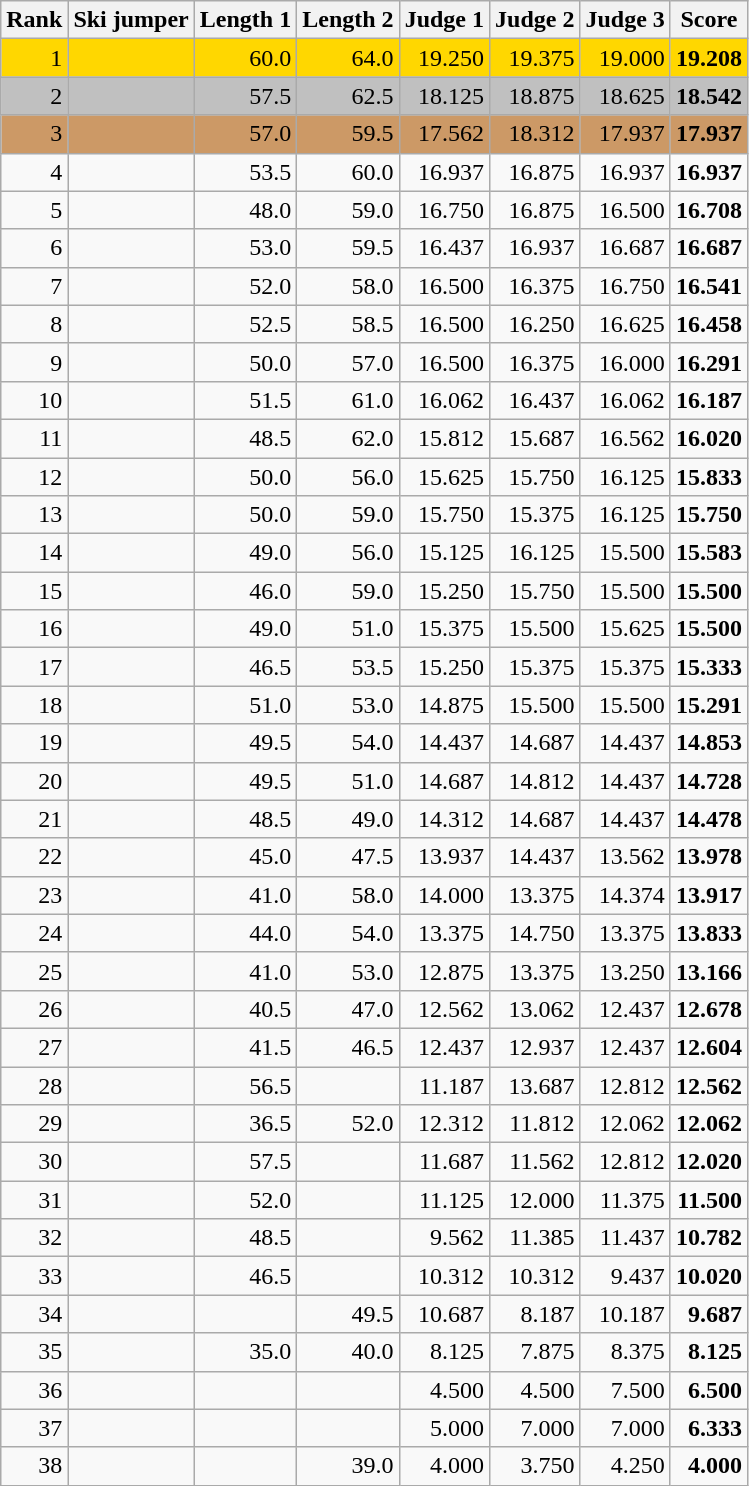<table class="wikitable plainrowheader sortable">
<tr>
<th scope=col>Rank</th>
<th scope=col class=unsortable>Ski jumper</th>
<th scope=col>Length 1</th>
<th scope=col>Length 2</th>
<th scope=col>Judge 1</th>
<th scope=col>Judge 2</th>
<th scope=col>Judge 3</th>
<th scope=col>Score</th>
</tr>
<tr bgcolor=gold>
<td align=right>1</td>
<td align=left></td>
<td align=right>60.0</td>
<td align=right>64.0</td>
<td align=right>19.250</td>
<td align=right>19.375</td>
<td align=right>19.000</td>
<td align=right><strong>19.208</strong></td>
</tr>
<tr bgcolor=silver>
<td align=right>2</td>
<td align=left></td>
<td align=right>57.5</td>
<td align=right>62.5</td>
<td align=right>18.125</td>
<td align=right>18.875</td>
<td align=right>18.625</td>
<td align=right><strong>18.542</strong></td>
</tr>
<tr bgcolor=cc9966>
<td align=right>3</td>
<td align=left></td>
<td align=right>57.0</td>
<td align=right>59.5</td>
<td align=right>17.562</td>
<td align=right>18.312</td>
<td align=right>17.937</td>
<td align=right><strong>17.937</strong></td>
</tr>
<tr>
<td align=right>4</td>
<td align=left></td>
<td align=right>53.5</td>
<td align=right>60.0</td>
<td align=right>16.937</td>
<td align=right>16.875</td>
<td align=right>16.937</td>
<td align=right><strong>16.937</strong></td>
</tr>
<tr>
<td align=right>5</td>
<td align=left></td>
<td align=right>48.0</td>
<td align=right>59.0</td>
<td align=right>16.750</td>
<td align=right>16.875</td>
<td align=right>16.500</td>
<td align=right><strong>16.708</strong></td>
</tr>
<tr>
<td align=right>6</td>
<td align=left></td>
<td align=right>53.0</td>
<td align=right>59.5</td>
<td align=right>16.437</td>
<td align=right>16.937</td>
<td align=right>16.687</td>
<td align=right><strong>16.687</strong></td>
</tr>
<tr>
<td align=right>7</td>
<td align=left></td>
<td align=right>52.0</td>
<td align=right>58.0</td>
<td align=right>16.500</td>
<td align=right>16.375</td>
<td align=right>16.750</td>
<td align=right><strong>16.541</strong></td>
</tr>
<tr>
<td align=right>8</td>
<td align=left></td>
<td align=right>52.5</td>
<td align=right>58.5</td>
<td align=right>16.500</td>
<td align=right>16.250</td>
<td align=right>16.625</td>
<td align=right><strong>16.458</strong></td>
</tr>
<tr>
<td align=right>9</td>
<td align=left></td>
<td align=right>50.0</td>
<td align=right>57.0</td>
<td align=right>16.500</td>
<td align=right>16.375</td>
<td align=right>16.000</td>
<td align=right><strong>16.291</strong></td>
</tr>
<tr>
<td align=right>10</td>
<td align=left></td>
<td align=right>51.5</td>
<td align=right>61.0</td>
<td align=right>16.062</td>
<td align=right>16.437</td>
<td align=right>16.062</td>
<td align=right><strong>16.187</strong></td>
</tr>
<tr>
<td align=right>11</td>
<td align=left></td>
<td align=right>48.5</td>
<td align=right>62.0</td>
<td align=right>15.812</td>
<td align=right>15.687</td>
<td align=right>16.562</td>
<td align=right><strong>16.020</strong></td>
</tr>
<tr>
<td align=right>12</td>
<td align=left></td>
<td align=right>50.0</td>
<td align=right>56.0</td>
<td align=right>15.625</td>
<td align=right>15.750</td>
<td align=right>16.125</td>
<td align=right><strong>15.833</strong></td>
</tr>
<tr>
<td align=right>13</td>
<td align=left></td>
<td align=right>50.0</td>
<td align=right>59.0</td>
<td align=right>15.750</td>
<td align=right>15.375</td>
<td align=right>16.125</td>
<td align=right><strong>15.750</strong></td>
</tr>
<tr>
<td align=right>14</td>
<td align=left></td>
<td align=right>49.0</td>
<td align=right>56.0</td>
<td align=right>15.125</td>
<td align=right>16.125</td>
<td align=right>15.500</td>
<td align=right><strong>15.583</strong></td>
</tr>
<tr>
<td align=right>15</td>
<td align=left></td>
<td align=right>46.0</td>
<td align=right>59.0</td>
<td align=right>15.250</td>
<td align=right>15.750</td>
<td align=right>15.500</td>
<td align=right><strong>15.500</strong></td>
</tr>
<tr>
<td align=right>16</td>
<td align=left></td>
<td align=right>49.0</td>
<td align=right>51.0</td>
<td align=right>15.375</td>
<td align=right>15.500</td>
<td align=right>15.625</td>
<td align=right><strong>15.500</strong></td>
</tr>
<tr>
<td align=right>17</td>
<td align=left></td>
<td align=right>46.5</td>
<td align=right>53.5</td>
<td align=right>15.250</td>
<td align=right>15.375</td>
<td align=right>15.375</td>
<td align=right><strong>15.333</strong></td>
</tr>
<tr>
<td align=right>18</td>
<td align=left></td>
<td align=right>51.0</td>
<td align=right>53.0</td>
<td align=right>14.875</td>
<td align=right>15.500</td>
<td align=right>15.500</td>
<td align=right><strong>15.291</strong></td>
</tr>
<tr>
<td align=right>19</td>
<td align=left></td>
<td align=right>49.5</td>
<td align=right>54.0</td>
<td align=right>14.437</td>
<td align=right>14.687</td>
<td align=right>14.437</td>
<td align=right><strong>14.853</strong></td>
</tr>
<tr>
<td align=right>20</td>
<td align=left></td>
<td align=right>49.5</td>
<td align=right>51.0</td>
<td align=right>14.687</td>
<td align=right>14.812</td>
<td align=right>14.437</td>
<td align=right><strong>14.728</strong></td>
</tr>
<tr>
<td align=right>21</td>
<td align=left></td>
<td align=right>48.5</td>
<td align=right>49.0</td>
<td align=right>14.312</td>
<td align=right>14.687</td>
<td align=right>14.437</td>
<td align=right><strong>14.478</strong></td>
</tr>
<tr>
<td align=right>22</td>
<td align=left></td>
<td align=right>45.0</td>
<td align=right>47.5</td>
<td align=right>13.937</td>
<td align=right>14.437</td>
<td align=right>13.562</td>
<td align=right><strong>13.978</strong></td>
</tr>
<tr>
<td align=right>23</td>
<td align=left></td>
<td align=right>41.0</td>
<td align=right>58.0</td>
<td align=right>14.000</td>
<td align=right>13.375</td>
<td align=right>14.374</td>
<td align=right><strong>13.917</strong></td>
</tr>
<tr>
<td align=right>24</td>
<td align=left></td>
<td align=right>44.0</td>
<td align=right>54.0</td>
<td align=right>13.375</td>
<td align=right>14.750</td>
<td align=right>13.375</td>
<td align=right><strong>13.833</strong></td>
</tr>
<tr>
<td align=right>25</td>
<td align=left></td>
<td align=right>41.0</td>
<td align=right>53.0</td>
<td align=right>12.875</td>
<td align=right>13.375</td>
<td align=right>13.250</td>
<td align=right><strong>13.166</strong></td>
</tr>
<tr>
<td align=right>26</td>
<td align=left></td>
<td align=right>40.5</td>
<td align=right>47.0</td>
<td align=right>12.562</td>
<td align=right>13.062</td>
<td align=right>12.437</td>
<td align=right><strong>12.678</strong></td>
</tr>
<tr>
<td align=right>27</td>
<td align=left></td>
<td align=right>41.5</td>
<td align=right>46.5</td>
<td align=right>12.437</td>
<td align=right>12.937</td>
<td align=right>12.437</td>
<td align=right><strong>12.604</strong></td>
</tr>
<tr>
<td align=right>28</td>
<td align=left></td>
<td align=right>56.5</td>
<td align=right></td>
<td align=right>11.187</td>
<td align=right>13.687</td>
<td align=right>12.812</td>
<td align=right><strong>12.562</strong></td>
</tr>
<tr>
<td align=right>29</td>
<td align=left></td>
<td align=right>36.5</td>
<td align=right>52.0</td>
<td align=right>12.312</td>
<td align=right>11.812</td>
<td align=right>12.062</td>
<td align=right><strong>12.062</strong></td>
</tr>
<tr>
<td align=right>30</td>
<td align=left></td>
<td align=right>57.5</td>
<td align=right></td>
<td align=right>11.687</td>
<td align=right>11.562</td>
<td align=right>12.812</td>
<td align=right><strong>12.020</strong></td>
</tr>
<tr>
<td align=right>31</td>
<td align=left></td>
<td align=right>52.0</td>
<td align=right></td>
<td align=right>11.125</td>
<td align=right>12.000</td>
<td align=right>11.375</td>
<td align=right><strong>11.500</strong></td>
</tr>
<tr>
<td align=right>32</td>
<td align=left></td>
<td align=right>48.5</td>
<td align=right></td>
<td align=right>9.562</td>
<td align=right>11.385</td>
<td align=right>11.437</td>
<td align=right><strong>10.782</strong></td>
</tr>
<tr>
<td align=right>33</td>
<td align=left></td>
<td align=right>46.5</td>
<td align=right></td>
<td align=right>10.312</td>
<td align=right>10.312</td>
<td align=right>9.437</td>
<td align=right><strong>10.020</strong></td>
</tr>
<tr>
<td align=right>34</td>
<td align=left></td>
<td align=right></td>
<td align=right>49.5</td>
<td align=right>10.687</td>
<td align=right>8.187</td>
<td align=right>10.187</td>
<td align=right><strong>9.687</strong></td>
</tr>
<tr>
<td align=right>35</td>
<td align=left></td>
<td align=right>35.0</td>
<td align=right>40.0</td>
<td align=right>8.125</td>
<td align=right>7.875</td>
<td align=right>8.375</td>
<td align=right><strong>8.125</strong></td>
</tr>
<tr>
<td align=right>36</td>
<td align=left></td>
<td align=right></td>
<td align=right></td>
<td align=right>4.500</td>
<td align=right>4.500</td>
<td align=right>7.500</td>
<td align=right><strong>6.500</strong></td>
</tr>
<tr>
<td align=right>37</td>
<td align=left></td>
<td align=right></td>
<td align=right></td>
<td align=right>5.000</td>
<td align=right>7.000</td>
<td align=right>7.000</td>
<td align=right><strong>6.333</strong></td>
</tr>
<tr>
<td align=right>38</td>
<td align=left></td>
<td align=right></td>
<td align=right>39.0</td>
<td align=right>4.000</td>
<td align=right>3.750</td>
<td align=right>4.250</td>
<td align=right><strong>4.000</strong></td>
</tr>
</table>
